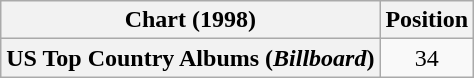<table class="wikitable plainrowheaders" style="text-align:center">
<tr>
<th scope="col">Chart (1998)</th>
<th scope="col">Position</th>
</tr>
<tr>
<th scope="row">US Top Country Albums (<em>Billboard</em>)</th>
<td>34</td>
</tr>
</table>
